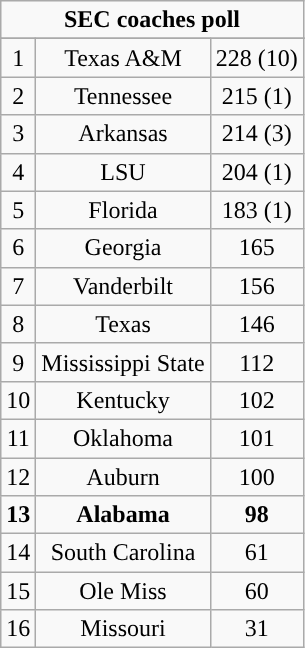<table class="wikitable" style="display: inline-table;">
<tr>
<td align="center" Colspan="3"><strong>SEC coaches poll</strong></td>
</tr>
<tr align="center">
</tr>
<tr align="center">
<td>1</td>
<td>Texas A&M</td>
<td>228 (10)</td>
</tr>
<tr align="center">
<td>2</td>
<td>Tennessee</td>
<td>215 (1)</td>
</tr>
<tr align="center">
<td>3</td>
<td>Arkansas</td>
<td>214 (3)</td>
</tr>
<tr align="center">
<td>4</td>
<td>LSU</td>
<td>204 (1)</td>
</tr>
<tr align="center">
<td>5</td>
<td>Florida</td>
<td>183 (1)</td>
</tr>
<tr align="center">
<td>6</td>
<td>Georgia</td>
<td>165</td>
</tr>
<tr align="center">
<td>7</td>
<td>Vanderbilt</td>
<td>156</td>
</tr>
<tr align="center">
<td>8</td>
<td>Texas</td>
<td>146</td>
</tr>
<tr align="center">
<td>9</td>
<td>Mississippi State</td>
<td>112</td>
</tr>
<tr align="center">
<td>10</td>
<td>Kentucky</td>
<td>102</td>
</tr>
<tr align="center">
<td>11</td>
<td>Oklahoma</td>
<td>101</td>
</tr>
<tr align="center">
<td>12</td>
<td>Auburn</td>
<td>100</td>
</tr>
<tr align="center">
<td><strong>13</strong></td>
<td><strong>Alabama</strong></td>
<td><strong>98</strong></td>
</tr>
<tr align="center">
<td>14</td>
<td>South Carolina</td>
<td>61</td>
</tr>
<tr align="center">
<td>15</td>
<td>Ole Miss</td>
<td>60</td>
</tr>
<tr align="center">
<td>16</td>
<td>Missouri</td>
<td>31</td>
</tr>
</table>
